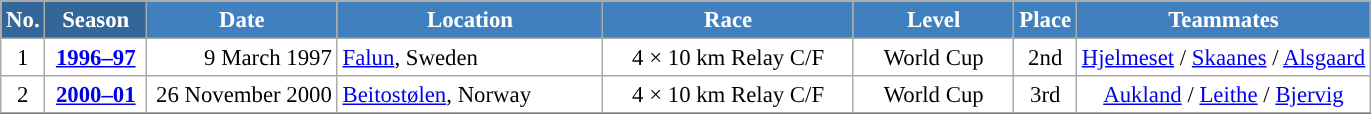<table class="wikitable sortable" style="font-size:95%; text-align:center; border:grey solid 1px; border-collapse:collapse; background:#ffffff;">
<tr style="background:#efefef;">
<th style="background-color:#369; color:white;">No.</th>
<th style="background-color:#369; color:white;">Season</th>
<th style="background-color:#4180be; color:white; width:120px;">Date</th>
<th style="background-color:#4180be; color:white; width:170px;">Location</th>
<th style="background-color:#4180be; color:white; width:160px;">Race</th>
<th style="background-color:#4180be; color:white; width:100px;">Level</th>
<th style="background-color:#4180be; color:white;">Place</th>
<th style="background-color:#4180be; color:white;">Teammates</th>
</tr>
<tr>
<td align=center>1</td>
<td rowspan=1 align=center><strong> <a href='#'>1996–97</a> </strong></td>
<td align=right>9 March 1997</td>
<td align=left> <a href='#'>Falun</a>, Sweden</td>
<td>4 × 10 km Relay C/F</td>
<td>World Cup</td>
<td>2nd</td>
<td><a href='#'>Hjelmeset</a> / <a href='#'>Skaanes</a> / <a href='#'>Alsgaard</a></td>
</tr>
<tr>
<td align=center>2</td>
<td rowspan=1 align=center><strong> <a href='#'>2000–01</a> </strong></td>
<td align=right>26 November 2000</td>
<td align=left> <a href='#'>Beitostølen</a>, Norway</td>
<td>4 × 10 km Relay C/F</td>
<td>World Cup</td>
<td>3rd</td>
<td><a href='#'>Aukland</a> / <a href='#'>Leithe</a> / <a href='#'>Bjervig</a></td>
</tr>
<tr>
</tr>
</table>
